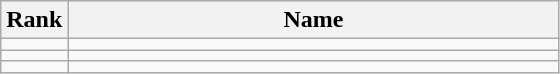<table class="wikitable">
<tr>
<th>Rank</th>
<th style="width: 20em">Name</th>
</tr>
<tr>
<td align="center"></td>
<td></td>
</tr>
<tr>
<td align="center"></td>
<td></td>
</tr>
<tr>
<td align="center"></td>
<td></td>
</tr>
</table>
